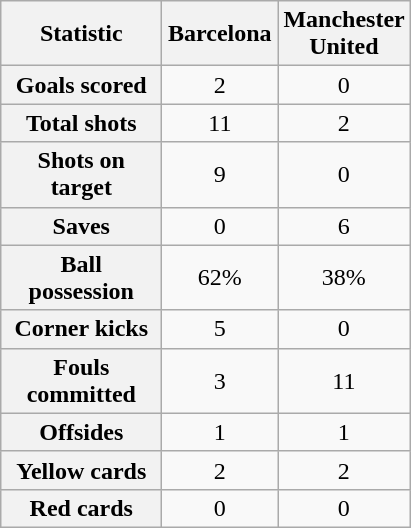<table class="wikitable plainrowheaders" style="text-align:center">
<tr>
<th scope="col" style="width:100px">Statistic</th>
<th scope="col" style="width:70px">Barcelona</th>
<th scope="col" style="width:70px">Manchester United</th>
</tr>
<tr>
<th scope=row>Goals scored</th>
<td>2</td>
<td>0</td>
</tr>
<tr>
<th scope=row>Total shots</th>
<td>11</td>
<td>2</td>
</tr>
<tr>
<th scope=row>Shots on target</th>
<td>9</td>
<td>0</td>
</tr>
<tr>
<th scope=row>Saves</th>
<td>0</td>
<td>6</td>
</tr>
<tr>
<th scope=row>Ball possession</th>
<td>62%</td>
<td>38%</td>
</tr>
<tr>
<th scope=row>Corner kicks</th>
<td>5</td>
<td>0</td>
</tr>
<tr>
<th scope=row>Fouls committed</th>
<td>3</td>
<td>11</td>
</tr>
<tr>
<th scope=row>Offsides</th>
<td>1</td>
<td>1</td>
</tr>
<tr>
<th scope=row>Yellow cards</th>
<td>2</td>
<td>2</td>
</tr>
<tr>
<th scope=row>Red cards</th>
<td>0</td>
<td>0</td>
</tr>
</table>
